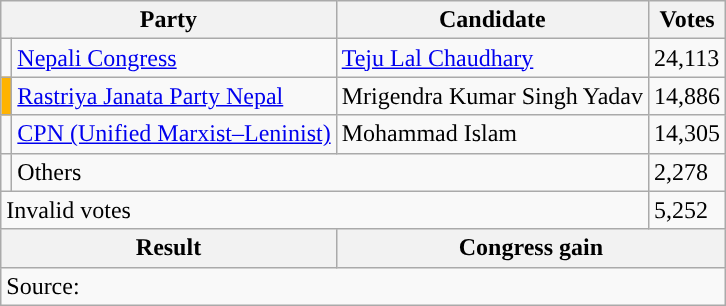<table class="wikitable">
<tr>
<th colspan="2">Party</th>
<th>Candidate</th>
<th>Votes</th>
</tr>
<tr>
<td style="background-color:"></td>
<td><a href='#'>Nepali Congress</a></td>
<td><a href='#'>Teju Lal Chaudhary</a></td>
<td>24,113</td>
</tr>
<tr>
<td style="background-color:#ffb300"></td>
<td><a href='#'>Rastriya Janata Party Nepal</a></td>
<td>Mrigendra Kumar Singh Yadav</td>
<td>14,886</td>
</tr>
<tr>
<td style="background-color:"></td>
<td><a href='#'>CPN (Unified Marxist–Leninist)</a></td>
<td>Mohammad Islam</td>
<td>14,305</td>
</tr>
<tr>
<td></td>
<td colspan="2">Others</td>
<td>2,278</td>
</tr>
<tr>
<td colspan="3">Invalid votes</td>
<td>5,252</td>
</tr>
<tr>
<th colspan="2">Result</th>
<th colspan="2">Congress gain</th>
</tr>
<tr>
<td colspan="4">Source: </td>
</tr>
</table>
